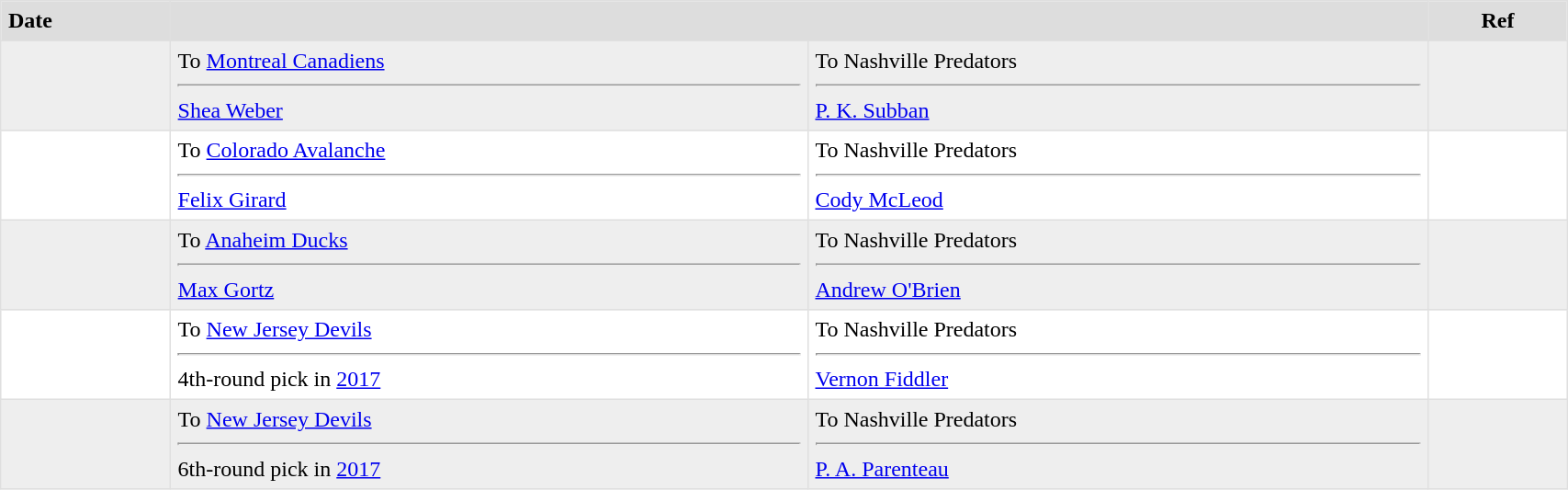<table border=1 style="border-collapse:collapse" bordercolor="#DFDFDF" cellpadding="5" width=90%>
<tr style="background:#ddd;">
<td><strong>Date</strong></td>
<th colspan="2"></th>
<th><strong>Ref</strong></th>
</tr>
<tr style="background:#eee;">
<td></td>
<td valign="top">To <a href='#'>Montreal Canadiens</a> <hr><a href='#'>Shea Weber</a></td>
<td valign="top">To Nashville Predators <hr><a href='#'>P. K. Subban</a></td>
<td></td>
</tr>
<tr>
<td></td>
<td valign="top">To <a href='#'>Colorado Avalanche</a> <hr><a href='#'>Felix Girard</a></td>
<td valign="top">To Nashville Predators <hr><a href='#'>Cody McLeod</a></td>
<td></td>
</tr>
<tr style="background:#eee;">
<td></td>
<td valign="top">To <a href='#'>Anaheim Ducks</a> <hr><a href='#'>Max Gortz</a></td>
<td valign="top">To Nashville Predators <hr><a href='#'>Andrew O'Brien</a></td>
<td></td>
</tr>
<tr>
<td></td>
<td valign="top">To <a href='#'>New Jersey Devils</a> <hr>4th-round pick in <a href='#'>2017</a></td>
<td valign="top">To Nashville Predators <hr><a href='#'>Vernon Fiddler</a></td>
<td></td>
</tr>
<tr style="background:#eee;">
<td></td>
<td valign="top">To <a href='#'>New Jersey Devils</a> <hr>6th-round pick in <a href='#'>2017</a></td>
<td valign="top">To Nashville Predators <hr><a href='#'>P. A. Parenteau</a></td>
<td></td>
</tr>
</table>
